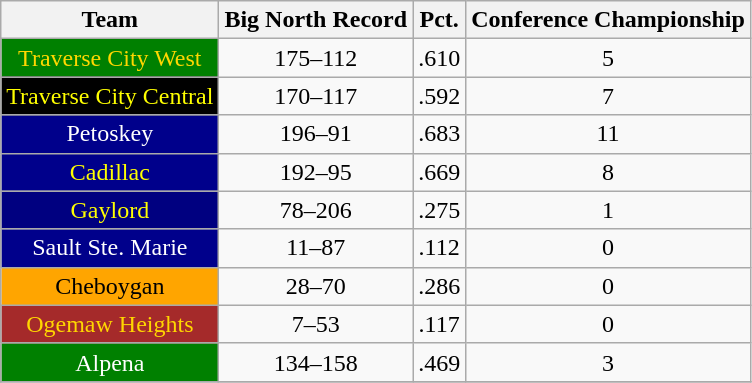<table class="wikitable sortable" style="text-align:center">
<tr>
<th>Team</th>
<th>Big North Record</th>
<th>Pct.</th>
<th>Conference Championship</th>
</tr>
<tr>
<td !align=center style="background:green;color:gold">Traverse City West</td>
<td>175–112</td>
<td>.610</td>
<td>5</td>
</tr>
<tr>
<td !align=center style="background:black;color:yellow">Traverse City Central</td>
<td>170–117</td>
<td>.592</td>
<td>7</td>
</tr>
<tr>
<td !align=center style="background:darkblue;color:white">Petoskey</td>
<td>196–91</td>
<td>.683</td>
<td>11</td>
</tr>
<tr>
<td !align=center style="background:darkblue;color:yellow">Cadillac</td>
<td>192–95</td>
<td>.669</td>
<td>8</td>
</tr>
<tr>
<td !align=center style="background:navy;color:yellow">Gaylord</td>
<td>78–206</td>
<td>.275</td>
<td>1</td>
</tr>
<tr>
<td !align=center style="background:darkblue;color:white">Sault Ste. Marie</td>
<td>11–87</td>
<td>.112</td>
<td>0</td>
</tr>
<tr>
<td !align=center style="background:orange;color:black">Cheboygan</td>
<td>28–70</td>
<td>.286</td>
<td>0</td>
</tr>
<tr>
<td !align=center style="background:brown;color:gold">Ogemaw Heights</td>
<td>7–53</td>
<td>.117</td>
<td>0</td>
</tr>
<tr>
<td !align=center style="background:green;color:white">Alpena</td>
<td>134–158</td>
<td>.469</td>
<td>3</td>
</tr>
<tr>
</tr>
</table>
